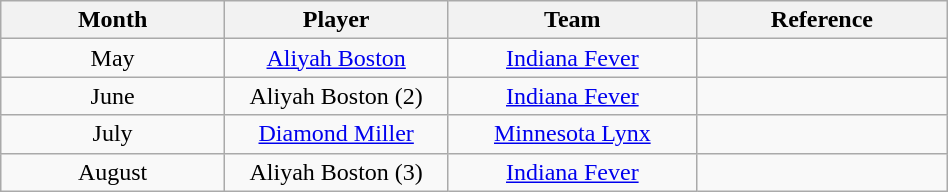<table class="wikitable" style="width: 50%; text-align:center;">
<tr>
<th width=60>Month</th>
<th width=60>Player</th>
<th width=60>Team</th>
<th width=20>Reference</th>
</tr>
<tr>
<td>May</td>
<td><a href='#'>Aliyah Boston</a></td>
<td><a href='#'>Indiana Fever</a></td>
<td></td>
</tr>
<tr>
<td>June</td>
<td>Aliyah Boston (2)</td>
<td><a href='#'>Indiana Fever</a></td>
<td></td>
</tr>
<tr>
<td>July</td>
<td><a href='#'>Diamond Miller</a></td>
<td><a href='#'>Minnesota Lynx</a></td>
<td></td>
</tr>
<tr>
<td>August</td>
<td>Aliyah Boston (3)</td>
<td><a href='#'>Indiana Fever</a></td>
<td></td>
</tr>
</table>
